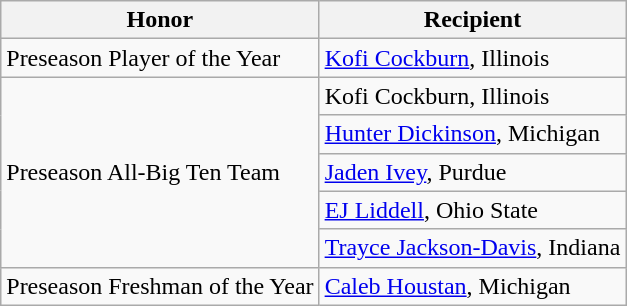<table class="wikitable" border="1">
<tr>
<th>Honor</th>
<th>Recipient</th>
</tr>
<tr>
<td>Preseason Player of the Year</td>
<td><a href='#'>Kofi Cockburn</a>, Illinois</td>
</tr>
<tr>
<td rowspan=5 valign=middle>Preseason All-Big Ten Team</td>
<td>Kofi Cockburn, Illinois</td>
</tr>
<tr>
<td><a href='#'>Hunter Dickinson</a>, Michigan</td>
</tr>
<tr>
<td><a href='#'>Jaden Ivey</a>, Purdue</td>
</tr>
<tr>
<td><a href='#'>EJ Liddell</a>, Ohio State</td>
</tr>
<tr>
<td><a href='#'>Trayce Jackson-Davis</a>, Indiana</td>
</tr>
<tr>
<td>Preseason Freshman of the Year</td>
<td><a href='#'>Caleb Houstan</a>, Michigan</td>
</tr>
</table>
